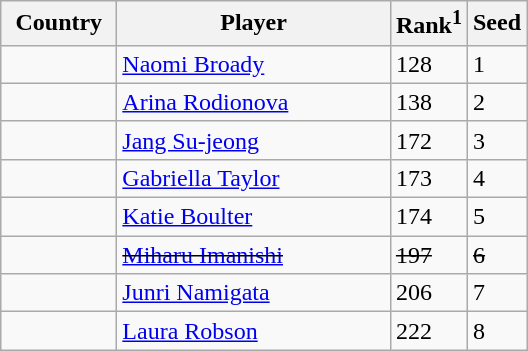<table class="sortable wikitable">
<tr>
<th width="70">Country</th>
<th width="175">Player</th>
<th>Rank<sup>1</sup></th>
<th>Seed</th>
</tr>
<tr>
<td></td>
<td><a href='#'>Naomi Broady</a></td>
<td>128</td>
<td>1</td>
</tr>
<tr>
<td></td>
<td><a href='#'>Arina Rodionova</a></td>
<td>138</td>
<td>2</td>
</tr>
<tr>
<td></td>
<td><a href='#'>Jang Su-jeong</a></td>
<td>172</td>
<td>3</td>
</tr>
<tr>
<td></td>
<td><a href='#'>Gabriella Taylor</a></td>
<td>173</td>
<td>4</td>
</tr>
<tr>
<td></td>
<td><a href='#'>Katie Boulter</a></td>
<td>174</td>
<td>5</td>
</tr>
<tr>
<td><s></s></td>
<td><s><a href='#'>Miharu Imanishi</a></s></td>
<td><s>197</s></td>
<td><s>6</s></td>
</tr>
<tr>
<td></td>
<td><a href='#'>Junri Namigata</a></td>
<td>206</td>
<td>7</td>
</tr>
<tr>
<td></td>
<td><a href='#'>Laura Robson</a></td>
<td>222</td>
<td>8</td>
</tr>
</table>
